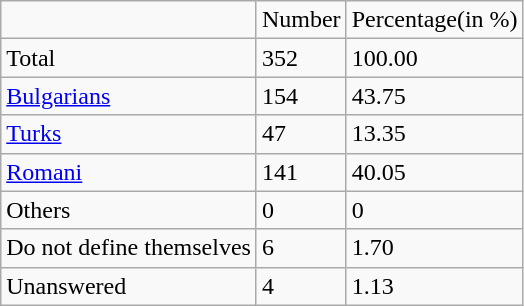<table class="wikitable">
<tr>
<td></td>
<td>Number</td>
<td>Percentage(in %)</td>
</tr>
<tr>
<td>Total</td>
<td>352</td>
<td>100.00</td>
</tr>
<tr>
<td><a href='#'>Bulgarians</a></td>
<td>154</td>
<td>43.75</td>
</tr>
<tr>
<td><a href='#'>Turks</a></td>
<td>47</td>
<td>13.35</td>
</tr>
<tr>
<td><a href='#'>Romani</a></td>
<td>141</td>
<td>40.05</td>
</tr>
<tr>
<td>Others</td>
<td>0</td>
<td>0</td>
</tr>
<tr>
<td>Do not define themselves</td>
<td>6</td>
<td>1.70</td>
</tr>
<tr>
<td>Unanswered</td>
<td>4</td>
<td>1.13</td>
</tr>
</table>
